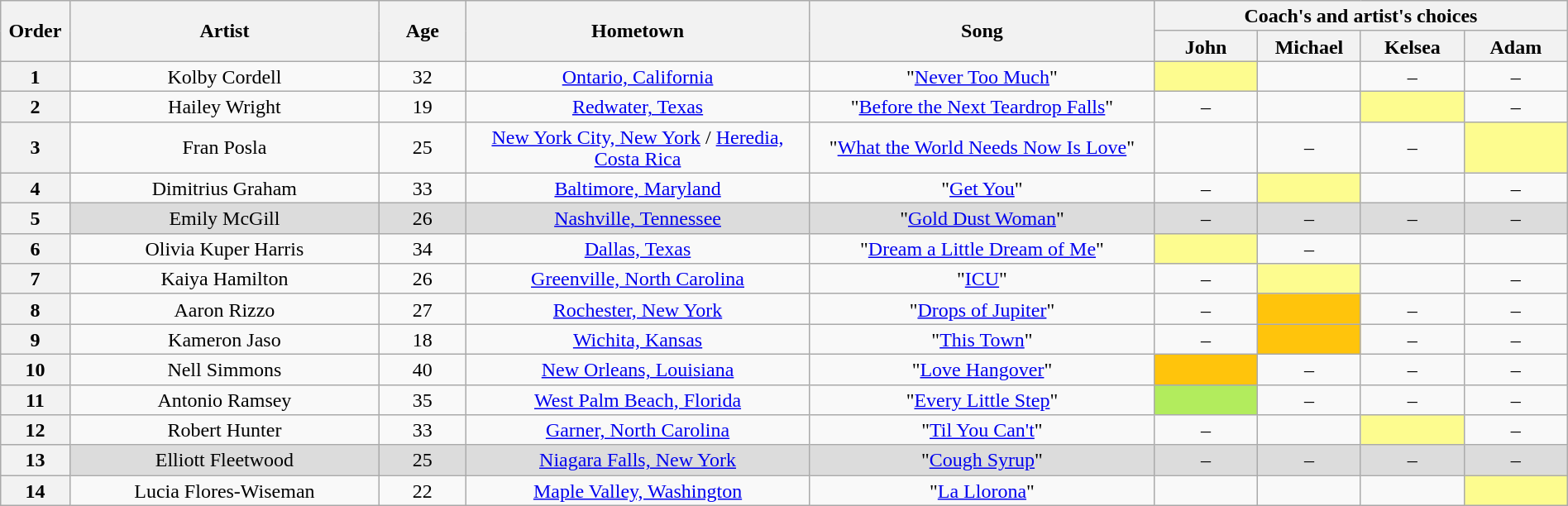<table class="wikitable" style="text-align:center; line-height:17px; width:100%">
<tr>
<th scope="col" rowspan="2" style="width:04%">Order</th>
<th scope="col" rowspan="2" style="width:18%">Artist</th>
<th scope="col" rowspan="2" style="width:05%">Age</th>
<th scope="col" rowspan="2" style="width:20%">Hometown</th>
<th scope="col" rowspan="2" style="width:20%">Song</th>
<th scope="col" colspan="4" style="width:24%">Coach's and artist's choices</th>
</tr>
<tr>
<th style="width:06%">John</th>
<th style="width:06%">Michael</th>
<th style="width:06%">Kelsea</th>
<th style="width:06%">Adam</th>
</tr>
<tr>
<th>1</th>
<td>Kolby Cordell</td>
<td>32</td>
<td><a href='#'>Ontario, California</a></td>
<td>"<a href='#'>Never Too Much</a>"</td>
<td style="background:#fdfc8f"><em></em></td>
<td><em></em></td>
<td>–</td>
<td>–</td>
</tr>
<tr>
<th>2</th>
<td>Hailey Wright</td>
<td>19</td>
<td><a href='#'>Redwater, Texas</a></td>
<td>"<a href='#'>Before the Next Teardrop Falls</a>"</td>
<td>–</td>
<td><em></em></td>
<td style="background:#fdfc8f"><em></em></td>
<td>–</td>
</tr>
<tr>
<th>3</th>
<td>Fran Posla</td>
<td>25</td>
<td><a href='#'>New York City, New York</a> / <a href='#'>Heredia, Costa Rica</a></td>
<td>"<a href='#'>What the World Needs Now Is Love</a>"</td>
<td><em></em></td>
<td>–</td>
<td>–</td>
<td style="background:#fdfc8f"><em></em></td>
</tr>
<tr>
<th>4</th>
<td>Dimitrius Graham</td>
<td>33</td>
<td><a href='#'>Baltimore, Maryland</a></td>
<td>"<a href='#'>Get You</a>"</td>
<td>–</td>
<td style="background:#fdfc8f"><em></em></td>
<td><em></em></td>
<td>–</td>
</tr>
<tr style="background:#dcdcdc">
<th>5</th>
<td>Emily McGill</td>
<td>26</td>
<td><a href='#'>Nashville, Tennessee</a></td>
<td>"<a href='#'>Gold Dust Woman</a>"</td>
<td>–</td>
<td>–</td>
<td>–</td>
<td>–</td>
</tr>
<tr>
<th>6</th>
<td>Olivia Kuper Harris</td>
<td>34</td>
<td><a href='#'>Dallas, Texas</a></td>
<td>"<a href='#'>Dream a Little Dream of Me</a>"</td>
<td style="background:#fdfc8f"><em></em></td>
<td>–</td>
<td><em></em></td>
<td><em></em></td>
</tr>
<tr>
<th>7</th>
<td>Kaiya Hamilton</td>
<td>26</td>
<td><a href='#'>Greenville, North Carolina</a></td>
<td>"<a href='#'>ICU</a>"</td>
<td>–</td>
<td style="background:#fdfc8f"><em></em></td>
<td><em></em></td>
<td>–</td>
</tr>
<tr>
<th>8</th>
<td>Aaron Rizzo</td>
<td>27</td>
<td><a href='#'>Rochester, New York</a></td>
<td>"<a href='#'>Drops of Jupiter</a>"</td>
<td>–</td>
<td style="background:#FFC40C"><em></em></td>
<td>–</td>
<td>–</td>
</tr>
<tr>
<th>9</th>
<td>Kameron Jaso</td>
<td>18</td>
<td><a href='#'>Wichita, Kansas</a></td>
<td>"<a href='#'>This Town</a>"</td>
<td>–</td>
<td style="background:#FFC40C"><em></em></td>
<td>–</td>
<td>–</td>
</tr>
<tr>
<th>10</th>
<td>Nell Simmons</td>
<td>40</td>
<td><a href='#'>New Orleans, Louisiana</a></td>
<td>"<a href='#'>Love Hangover</a>"</td>
<td style="background:#FFC40C"><em></em></td>
<td>–</td>
<td>–</td>
<td>–</td>
</tr>
<tr>
<th>11</th>
<td>Antonio Ramsey</td>
<td>35</td>
<td><a href='#'>West Palm Beach, Florida</a></td>
<td>"<a href='#'>Every Little Step</a>"</td>
<td style="background:#B2EC5D"><em></em></td>
<td>–</td>
<td>–</td>
<td>–</td>
</tr>
<tr>
<th>12</th>
<td>Robert Hunter</td>
<td>33</td>
<td><a href='#'>Garner, North Carolina</a></td>
<td>"<a href='#'>Til You Can't</a>"</td>
<td>–</td>
<td><em></em></td>
<td style="background:#fdfc8f"><em></em></td>
<td>–</td>
</tr>
<tr style="background:#dcdcdc">
<th>13</th>
<td>Elliott Fleetwood</td>
<td>25</td>
<td><a href='#'>Niagara Falls, New York</a></td>
<td>"<a href='#'>Cough Syrup</a>"</td>
<td>–</td>
<td>–</td>
<td>–</td>
<td>–</td>
</tr>
<tr>
<th>14</th>
<td>Lucia Flores-Wiseman</td>
<td>22</td>
<td><a href='#'>Maple Valley, Washington</a></td>
<td>"<a href='#'>La Llorona</a>"</td>
<td><em></em></td>
<td><em></em></td>
<td><em></em></td>
<td style="background:#fdfc8f"><em></em></td>
</tr>
</table>
